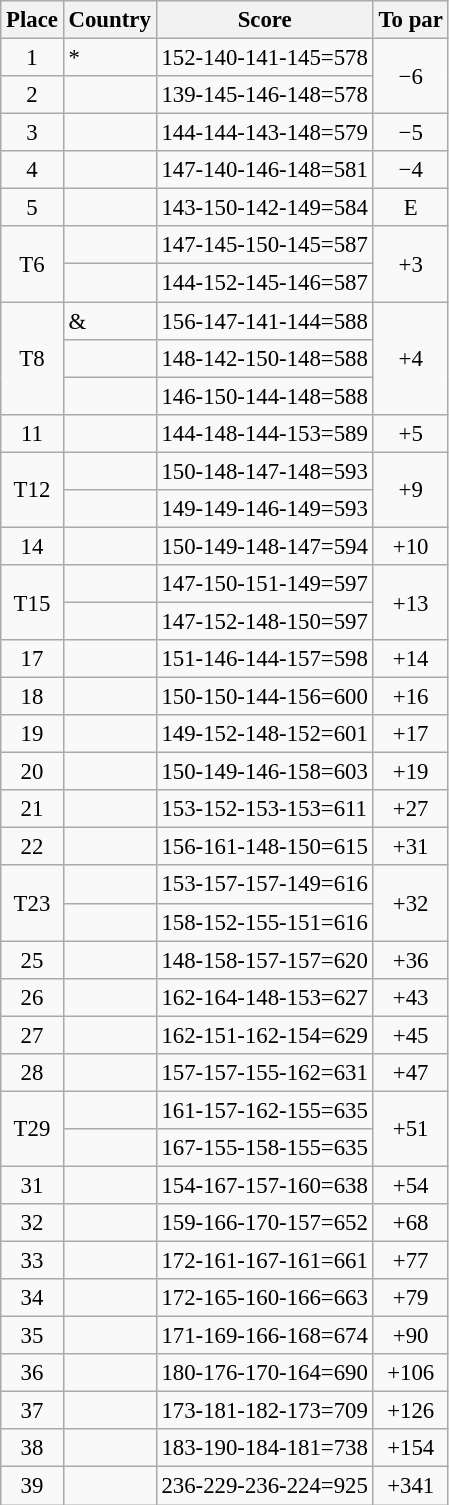<table class="wikitable" style="font-size:95%;">
<tr>
<th>Place</th>
<th>Country</th>
<th>Score</th>
<th>To par</th>
</tr>
<tr>
<td align=center>1</td>
<td> *</td>
<td>152-140-141-145=578</td>
<td rowspan=2 align=center>−6</td>
</tr>
<tr>
<td align=center>2</td>
<td></td>
<td>139-145-146-148=578</td>
</tr>
<tr>
<td align=center>3</td>
<td></td>
<td>144-144-143-148=579</td>
<td align=center>−5</td>
</tr>
<tr>
<td align=center>4</td>
<td></td>
<td>147-140-146-148=581</td>
<td align=center>−4</td>
</tr>
<tr>
<td align=center>5</td>
<td></td>
<td>143-150-142-149=584</td>
<td align=center>E</td>
</tr>
<tr>
<td rowspan=2 align=center>T6</td>
<td></td>
<td>147-145-150-145=587</td>
<td rowspan=2 align=center>+3</td>
</tr>
<tr>
<td></td>
<td>144-152-145-146=587</td>
</tr>
<tr>
<td rowspan=3 align=center>T8</td>
<td> &<br></td>
<td>156-147-141-144=588</td>
<td rowspan=3 align=center>+4</td>
</tr>
<tr>
<td></td>
<td>148-142-150-148=588</td>
</tr>
<tr>
<td></td>
<td>146-150-144-148=588</td>
</tr>
<tr>
<td align=center>11</td>
<td></td>
<td>144-148-144-153=589</td>
<td align=center>+5</td>
</tr>
<tr>
<td rowspan=2 align=center>T12</td>
<td></td>
<td>150-148-147-148=593</td>
<td rowspan=2 align=center>+9</td>
</tr>
<tr>
<td></td>
<td>149-149-146-149=593</td>
</tr>
<tr>
<td align=center>14</td>
<td></td>
<td>150-149-148-147=594</td>
<td align=center>+10</td>
</tr>
<tr>
<td rowspan=2 align=center>T15</td>
<td></td>
<td>147-150-151-149=597</td>
<td rowspan=2 align=center>+13</td>
</tr>
<tr>
<td></td>
<td>147-152-148-150=597</td>
</tr>
<tr>
<td align=center>17</td>
<td></td>
<td>151-146-144-157=598</td>
<td align=center>+14</td>
</tr>
<tr>
<td align=center>18</td>
<td></td>
<td>150-150-144-156=600</td>
<td align=center>+16</td>
</tr>
<tr>
<td align=center>19</td>
<td></td>
<td>149-152-148-152=601</td>
<td align=center>+17</td>
</tr>
<tr>
<td align=center>20</td>
<td></td>
<td>150-149-146-158=603</td>
<td align=center>+19</td>
</tr>
<tr>
<td align=center>21</td>
<td></td>
<td>153-152-153-153=611</td>
<td align=center>+27</td>
</tr>
<tr>
<td align=center>22</td>
<td></td>
<td>156-161-148-150=615</td>
<td align=center>+31</td>
</tr>
<tr>
<td rowspan=2 align=center>T23</td>
<td></td>
<td>153-157-157-149=616</td>
<td rowspan=2 align=center>+32</td>
</tr>
<tr>
<td></td>
<td>158-152-155-151=616</td>
</tr>
<tr>
<td align=center>25</td>
<td></td>
<td>148-158-157-157=620</td>
<td align=center>+36</td>
</tr>
<tr>
<td align=center>26</td>
<td></td>
<td>162-164-148-153=627</td>
<td align=center>+43</td>
</tr>
<tr>
<td align=center>27</td>
<td></td>
<td>162-151-162-154=629</td>
<td align=center>+45</td>
</tr>
<tr>
<td align=center>28</td>
<td></td>
<td>157-157-155-162=631</td>
<td align=center>+47</td>
</tr>
<tr>
<td rowspan=2 align=center>T29</td>
<td></td>
<td>161-157-162-155=635</td>
<td rowspan=2 align=center>+51</td>
</tr>
<tr>
<td></td>
<td>167-155-158-155=635</td>
</tr>
<tr>
<td align=center>31</td>
<td></td>
<td>154-167-157-160=638</td>
<td align=center>+54</td>
</tr>
<tr>
<td align=center>32</td>
<td></td>
<td>159-166-170-157=652</td>
<td align=center>+68</td>
</tr>
<tr>
<td align=center>33</td>
<td></td>
<td>172-161-167-161=661</td>
<td align=center>+77</td>
</tr>
<tr>
<td align=center>34</td>
<td></td>
<td>172-165-160-166=663</td>
<td align=center>+79</td>
</tr>
<tr>
<td align=center>35</td>
<td></td>
<td>171-169-166-168=674</td>
<td align=center>+90</td>
</tr>
<tr>
<td align=center>36</td>
<td></td>
<td>180-176-170-164=690</td>
<td align=center>+106</td>
</tr>
<tr>
<td align=center>37</td>
<td></td>
<td>173-181-182-173=709</td>
<td align=center>+126</td>
</tr>
<tr>
<td align=center>38</td>
<td></td>
<td>183-190-184-181=738</td>
<td align=center>+154</td>
</tr>
<tr>
<td align=center>39</td>
<td></td>
<td>236-229-236-224=925</td>
<td align=center>+341</td>
</tr>
</table>
